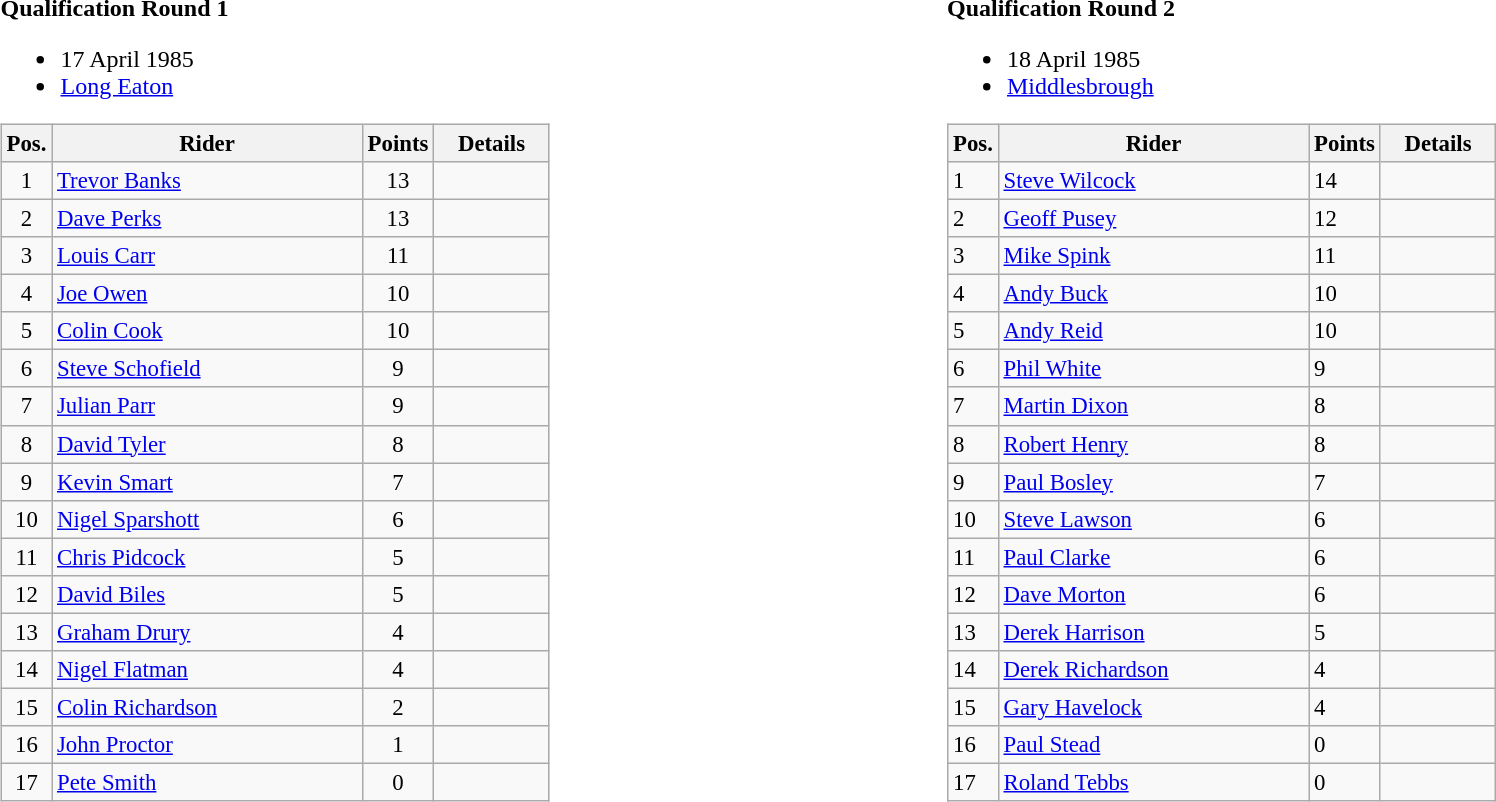<table width=100%>
<tr>
<td width=50% valign=top><br><strong>Qualification Round 1</strong><ul><li>17 April 1985</li><li> <a href='#'>Long Eaton</a></li></ul><table class=wikitable style="font-size:95%; text-align:center;">
<tr>
<th width=25px>Pos.</th>
<th width=200px>Rider</th>
<th width=40px>Points</th>
<th width=70px>Details</th>
</tr>
<tr>
<td>1</td>
<td align=left><a href='#'>Trevor Banks</a></td>
<td>13</td>
<td></td>
</tr>
<tr>
<td>2</td>
<td align=left><a href='#'>Dave Perks</a></td>
<td>13</td>
<td></td>
</tr>
<tr>
<td>3</td>
<td align=left><a href='#'>Louis Carr</a></td>
<td>11</td>
<td></td>
</tr>
<tr>
<td>4</td>
<td align=left><a href='#'>Joe Owen</a></td>
<td>10</td>
<td></td>
</tr>
<tr>
<td>5</td>
<td align=left><a href='#'>Colin Cook</a></td>
<td>10</td>
<td></td>
</tr>
<tr>
<td>6</td>
<td align=left><a href='#'>Steve Schofield</a></td>
<td>9</td>
<td></td>
</tr>
<tr>
<td>7</td>
<td align=left><a href='#'>Julian Parr</a></td>
<td>9</td>
<td></td>
</tr>
<tr>
<td>8</td>
<td align=left><a href='#'>David Tyler</a></td>
<td>8</td>
<td></td>
</tr>
<tr>
<td>9</td>
<td align=left><a href='#'>Kevin Smart</a></td>
<td>7</td>
<td></td>
</tr>
<tr>
<td>10</td>
<td align=left><a href='#'>Nigel Sparshott</a></td>
<td>6</td>
<td></td>
</tr>
<tr>
<td>11</td>
<td align=left><a href='#'>Chris Pidcock</a></td>
<td>5</td>
<td></td>
</tr>
<tr>
<td>12</td>
<td align=left><a href='#'>David Biles</a></td>
<td>5</td>
<td></td>
</tr>
<tr>
<td>13</td>
<td align=left><a href='#'>Graham Drury</a></td>
<td>4</td>
<td></td>
</tr>
<tr>
<td>14</td>
<td align=left><a href='#'>Nigel Flatman</a></td>
<td>4</td>
<td></td>
</tr>
<tr>
<td>15</td>
<td align=left><a href='#'>Colin Richardson</a></td>
<td>2</td>
<td></td>
</tr>
<tr>
<td>16</td>
<td align=left><a href='#'>John Proctor</a></td>
<td>1</td>
<td></td>
</tr>
<tr>
<td>17</td>
<td align=left><a href='#'>Pete Smith</a></td>
<td>0</td>
<td></td>
</tr>
</table>
</td>
<td width=50% valign=top><br><strong>Qualification Round 2</strong><ul><li>18 April 1985</li><li> <a href='#'>Middlesbrough</a></li></ul><table class=wikitable style="font-size:95%; text=align:center;">
<tr>
<th width=25px>Pos.</th>
<th width=200px>Rider</th>
<th width=40px>Points</th>
<th width=70px>Details</th>
</tr>
<tr>
<td>1</td>
<td align=left><a href='#'>Steve Wilcock</a></td>
<td>14</td>
<td></td>
</tr>
<tr>
<td>2</td>
<td align=left><a href='#'>Geoff Pusey</a></td>
<td>12</td>
<td></td>
</tr>
<tr>
<td>3</td>
<td align=left><a href='#'>Mike Spink</a></td>
<td>11</td>
<td></td>
</tr>
<tr>
<td>4</td>
<td align=left><a href='#'>Andy Buck</a></td>
<td>10</td>
<td></td>
</tr>
<tr>
<td>5</td>
<td align=left><a href='#'>Andy Reid</a></td>
<td>10</td>
<td></td>
</tr>
<tr>
<td>6</td>
<td align=left><a href='#'>Phil White</a></td>
<td>9</td>
<td></td>
</tr>
<tr>
<td>7</td>
<td align=left><a href='#'>Martin Dixon</a></td>
<td>8</td>
<td></td>
</tr>
<tr>
<td>8</td>
<td align=left><a href='#'>Robert Henry</a></td>
<td>8</td>
<td></td>
</tr>
<tr>
<td>9</td>
<td align=left><a href='#'>Paul Bosley</a></td>
<td>7</td>
<td></td>
</tr>
<tr>
<td>10</td>
<td align=left><a href='#'>Steve Lawson</a></td>
<td>6</td>
<td></td>
</tr>
<tr>
<td>11</td>
<td align=left><a href='#'>Paul Clarke</a></td>
<td>6</td>
<td></td>
</tr>
<tr>
<td>12</td>
<td align=left><a href='#'>Dave Morton</a></td>
<td>6</td>
<td></td>
</tr>
<tr>
<td>13</td>
<td align=left><a href='#'>Derek Harrison</a></td>
<td>5</td>
<td></td>
</tr>
<tr>
<td>14</td>
<td align=left><a href='#'>Derek Richardson</a></td>
<td>4</td>
<td></td>
</tr>
<tr>
<td>15</td>
<td align=left><a href='#'>Gary Havelock</a></td>
<td>4</td>
<td></td>
</tr>
<tr>
<td>16</td>
<td align=left><a href='#'>Paul Stead</a></td>
<td>0</td>
<td></td>
</tr>
<tr>
<td>17</td>
<td align=left><a href='#'>Roland Tebbs</a></td>
<td>0</td>
<td></td>
</tr>
</table>
</td>
</tr>
<tr>
</tr>
</table>
